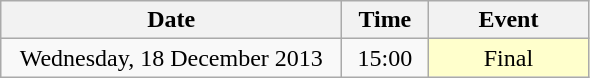<table class = "wikitable" style="text-align:center;">
<tr>
<th width=220>Date</th>
<th width=50>Time</th>
<th width=100>Event</th>
</tr>
<tr>
<td>Wednesday, 18 December 2013</td>
<td>15:00</td>
<td bgcolor=ffffcc>Final</td>
</tr>
</table>
